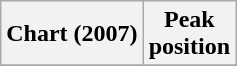<table class="wikitable sortable plainrowheaders" style="text-align:center;">
<tr>
<th scope="col">Chart (2007)</th>
<th scope="col">Peak<br>position</th>
</tr>
<tr>
</tr>
</table>
